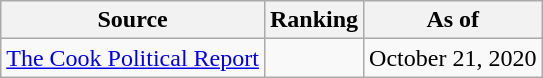<table class="wikitable" style="text-align:center">
<tr>
<th>Source</th>
<th>Ranking</th>
<th>As of</th>
</tr>
<tr>
<td align=left><a href='#'>The Cook Political Report</a></td>
<td></td>
<td>October 21, 2020</td>
</tr>
</table>
